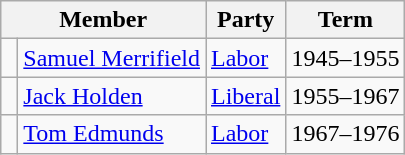<table class="wikitable">
<tr>
<th colspan="2">Member</th>
<th>Party</th>
<th>Term</th>
</tr>
<tr>
<td> </td>
<td><a href='#'>Samuel Merrifield</a></td>
<td><a href='#'>Labor</a></td>
<td>1945–1955</td>
</tr>
<tr>
<td> </td>
<td><a href='#'>Jack Holden</a></td>
<td><a href='#'>Liberal</a></td>
<td>1955–1967</td>
</tr>
<tr>
<td> </td>
<td><a href='#'>Tom Edmunds</a></td>
<td><a href='#'>Labor</a></td>
<td>1967–1976</td>
</tr>
</table>
